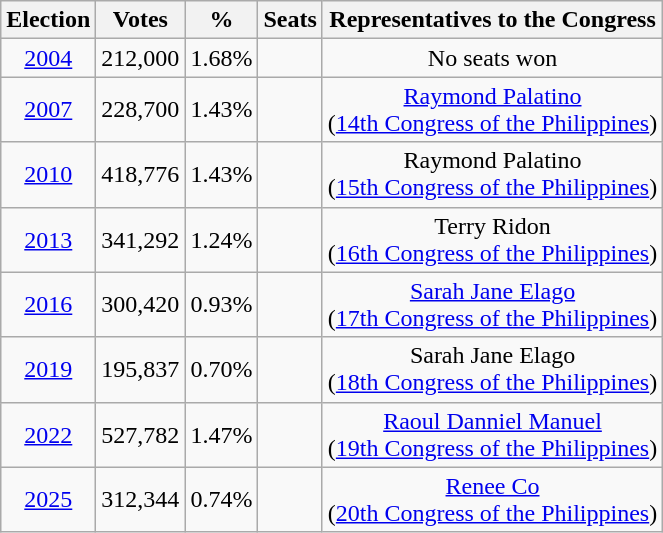<table class=wikitable style="text-align:center">
<tr>
<th>Election</th>
<th>Votes</th>
<th>%</th>
<th>Seats</th>
<th>Representatives to the Congress</th>
</tr>
<tr>
<td><a href='#'>2004</a></td>
<td>212,000</td>
<td>1.68%</td>
<td></td>
<td>No seats won</td>
</tr>
<tr>
<td><a href='#'>2007</a></td>
<td>228,700</td>
<td>1.43%</td>
<td></td>
<td><a href='#'>Raymond Palatino</a><br>(<a href='#'>14th Congress of the Philippines</a>)</td>
</tr>
<tr>
<td><a href='#'>2010</a></td>
<td>418,776</td>
<td>1.43%</td>
<td></td>
<td>Raymond Palatino<br>(<a href='#'>15th Congress of the Philippines</a>)</td>
</tr>
<tr>
<td><a href='#'>2013</a></td>
<td>341,292</td>
<td>1.24%</td>
<td></td>
<td>Terry Ridon<br>(<a href='#'>16th Congress of the Philippines</a>)</td>
</tr>
<tr>
<td><a href='#'>2016</a></td>
<td>300,420</td>
<td>0.93%</td>
<td></td>
<td><a href='#'>Sarah Jane Elago</a><br>(<a href='#'>17th Congress of the Philippines</a>)</td>
</tr>
<tr>
<td><a href='#'>2019</a></td>
<td>195,837</td>
<td>0.70%</td>
<td></td>
<td>Sarah Jane Elago<br>(<a href='#'>18th Congress of the Philippines</a>)</td>
</tr>
<tr>
<td><a href='#'>2022</a></td>
<td>527,782</td>
<td>1.47%</td>
<td></td>
<td><a href='#'>Raoul Danniel Manuel</a><br>(<a href='#'>19th Congress of the Philippines</a>)</td>
</tr>
<tr>
<td><a href='#'>2025</a></td>
<td>312,344</td>
<td>0.74%</td>
<td></td>
<td><a href='#'>Renee Co</a><br>(<a href='#'>20th Congress of the Philippines</a>)</td>
</tr>
</table>
